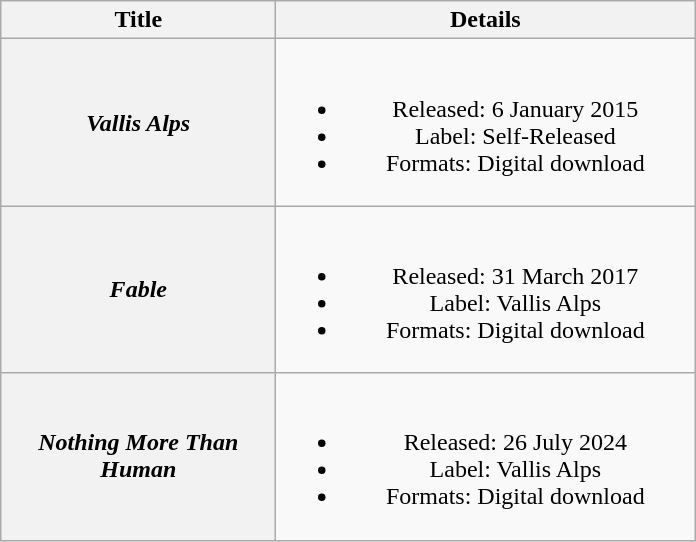<table class="wikitable plainrowheaders" style="text-align:center;" border="1">
<tr>
<th scope="col" style="width:11em;">Title</th>
<th scope="col" style="width:17em;">Details</th>
</tr>
<tr>
<th scope="row"><em>Vallis Alps</em></th>
<td><br><ul><li>Released: 6 January 2015</li><li>Label: Self-Released</li><li>Formats: Digital download</li></ul></td>
</tr>
<tr>
<th scope="row"><em>Fable</em></th>
<td><br><ul><li>Released: 31 March 2017</li><li>Label: Vallis Alps</li><li>Formats: Digital download</li></ul></td>
</tr>
<tr>
<th scope="row"><em>Nothing More Than Human</em></th>
<td><br><ul><li>Released: 26 July 2024</li><li>Label: Vallis Alps</li><li>Formats: Digital download</li></ul></td>
</tr>
</table>
